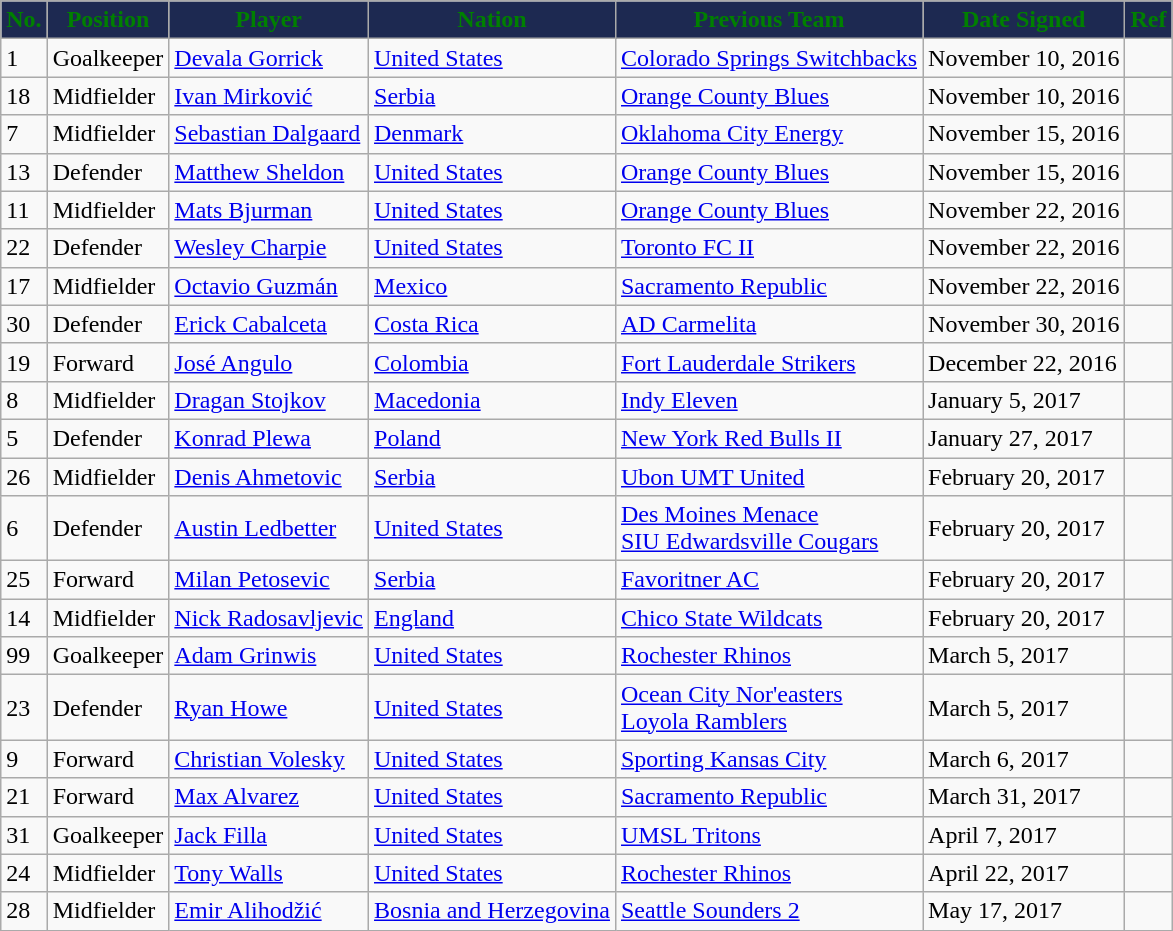<table class="wikitable" style="text-align:left">
<tr>
<th style="background:#1D2951;color:green">No.</th>
<th style="background:#1D2951;color:green">Position</th>
<th style="background:#1D2951;color:green">Player</th>
<th style="background:#1D2951;color:green">Nation</th>
<th style="background:#1D2951;color:green">Previous Team</th>
<th style="background:#1D2951;color:green">Date Signed</th>
<th style="background:#1D2951;color:green">Ref</th>
</tr>
<tr>
<td>1</td>
<td>Goalkeeper</td>
<td><a href='#'>Devala Gorrick</a></td>
<td> <a href='#'>United States</a></td>
<td> <a href='#'>Colorado Springs Switchbacks</a></td>
<td>November 10, 2016</td>
<td></td>
</tr>
<tr>
<td>18</td>
<td>Midfielder</td>
<td><a href='#'>Ivan Mirković</a></td>
<td> <a href='#'>Serbia</a></td>
<td> <a href='#'>Orange County Blues</a></td>
<td>November 10, 2016</td>
<td></td>
</tr>
<tr>
<td>7</td>
<td>Midfielder</td>
<td><a href='#'>Sebastian Dalgaard</a></td>
<td> <a href='#'>Denmark</a></td>
<td> <a href='#'>Oklahoma City Energy</a></td>
<td>November 15, 2016</td>
<td></td>
</tr>
<tr>
<td>13</td>
<td>Defender</td>
<td><a href='#'>Matthew Sheldon</a></td>
<td> <a href='#'>United States</a></td>
<td> <a href='#'>Orange County Blues</a></td>
<td>November 15, 2016</td>
<td></td>
</tr>
<tr>
<td>11</td>
<td>Midfielder</td>
<td><a href='#'>Mats Bjurman</a></td>
<td> <a href='#'>United States</a></td>
<td> <a href='#'>Orange County Blues</a></td>
<td>November 22, 2016</td>
<td></td>
</tr>
<tr>
<td>22</td>
<td>Defender</td>
<td><a href='#'>Wesley Charpie</a></td>
<td> <a href='#'>United States</a></td>
<td> <a href='#'>Toronto FC II</a></td>
<td>November 22, 2016</td>
<td></td>
</tr>
<tr>
<td>17</td>
<td>Midfielder</td>
<td><a href='#'>Octavio Guzmán</a></td>
<td> <a href='#'>Mexico</a></td>
<td> <a href='#'>Sacramento Republic</a></td>
<td>November 22, 2016</td>
<td></td>
</tr>
<tr>
<td>30</td>
<td>Defender</td>
<td><a href='#'>Erick Cabalceta</a></td>
<td> <a href='#'>Costa Rica</a></td>
<td> <a href='#'>AD Carmelita</a></td>
<td>November 30, 2016</td>
<td></td>
</tr>
<tr>
<td>19</td>
<td>Forward</td>
<td><a href='#'>José Angulo</a></td>
<td> <a href='#'>Colombia</a></td>
<td> <a href='#'>Fort Lauderdale Strikers</a></td>
<td>December 22, 2016</td>
<td></td>
</tr>
<tr>
<td>8</td>
<td>Midfielder</td>
<td><a href='#'>Dragan Stojkov</a></td>
<td> <a href='#'>Macedonia</a></td>
<td> <a href='#'>Indy Eleven</a></td>
<td>January 5, 2017</td>
<td></td>
</tr>
<tr>
<td>5</td>
<td>Defender</td>
<td><a href='#'>Konrad Plewa</a></td>
<td> <a href='#'>Poland</a></td>
<td> <a href='#'>New York Red Bulls II</a></td>
<td>January 27, 2017</td>
<td></td>
</tr>
<tr>
<td>26</td>
<td>Midfielder</td>
<td><a href='#'>Denis Ahmetovic</a></td>
<td> <a href='#'>Serbia</a></td>
<td> <a href='#'>Ubon UMT United</a></td>
<td>February 20, 2017</td>
<td></td>
</tr>
<tr>
<td>6</td>
<td>Defender</td>
<td><a href='#'>Austin Ledbetter</a></td>
<td> <a href='#'>United States</a></td>
<td> <a href='#'>Des Moines Menace</a><br> <a href='#'>SIU Edwardsville Cougars</a></td>
<td>February 20, 2017</td>
<td></td>
</tr>
<tr>
<td>25</td>
<td>Forward</td>
<td><a href='#'>Milan Petosevic</a></td>
<td> <a href='#'>Serbia</a></td>
<td> <a href='#'>Favoritner AC</a></td>
<td>February 20, 2017</td>
<td></td>
</tr>
<tr>
<td>14</td>
<td>Midfielder</td>
<td><a href='#'>Nick Radosavljevic</a></td>
<td> <a href='#'>England</a></td>
<td> <a href='#'>Chico State Wildcats</a></td>
<td>February 20, 2017</td>
<td></td>
</tr>
<tr>
<td>99</td>
<td>Goalkeeper</td>
<td><a href='#'>Adam Grinwis</a></td>
<td> <a href='#'>United States</a></td>
<td> <a href='#'>Rochester Rhinos</a></td>
<td>March 5, 2017</td>
<td></td>
</tr>
<tr>
<td>23</td>
<td>Defender</td>
<td><a href='#'>Ryan Howe</a></td>
<td> <a href='#'>United States</a></td>
<td> <a href='#'>Ocean City Nor'easters</a><br> <a href='#'>Loyola Ramblers</a></td>
<td>March 5, 2017</td>
<td></td>
</tr>
<tr>
<td>9</td>
<td>Forward</td>
<td><a href='#'>Christian Volesky</a></td>
<td> <a href='#'>United States</a></td>
<td> <a href='#'>Sporting Kansas City</a></td>
<td>March 6, 2017</td>
<td></td>
</tr>
<tr>
<td>21</td>
<td>Forward</td>
<td><a href='#'>Max Alvarez</a></td>
<td> <a href='#'>United States</a></td>
<td> <a href='#'>Sacramento Republic</a></td>
<td>March 31, 2017</td>
<td></td>
</tr>
<tr>
<td>31</td>
<td>Goalkeeper</td>
<td><a href='#'>Jack Filla</a></td>
<td> <a href='#'>United States</a></td>
<td> <a href='#'>UMSL Tritons</a></td>
<td>April 7, 2017</td>
<td></td>
</tr>
<tr>
<td>24</td>
<td>Midfielder</td>
<td><a href='#'>Tony Walls</a></td>
<td> <a href='#'>United States</a></td>
<td> <a href='#'>Rochester Rhinos</a></td>
<td>April 22, 2017</td>
<td></td>
</tr>
<tr>
<td>28</td>
<td>Midfielder</td>
<td><a href='#'>Emir Alihodžić</a></td>
<td> <a href='#'>Bosnia and Herzegovina</a></td>
<td> <a href='#'>Seattle Sounders 2</a></td>
<td>May 17, 2017</td>
<td></td>
</tr>
</table>
